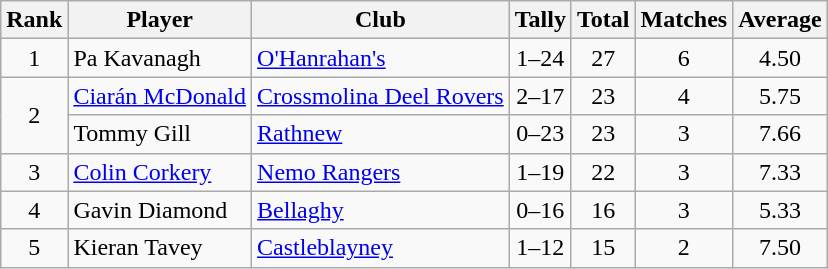<table class="wikitable">
<tr>
<th>Rank</th>
<th>Player</th>
<th>Club</th>
<th>Tally</th>
<th>Total</th>
<th>Matches</th>
<th>Average</th>
</tr>
<tr>
<td rowspan="1" style="text-align:center;">1</td>
<td>Pa Kavanagh</td>
<td><a href='#'>O'Hanrahan's</a></td>
<td align=center>1–24</td>
<td align=center>27</td>
<td align=center>6</td>
<td align=center>4.50</td>
</tr>
<tr>
<td rowspan="2" style="text-align:center;">2</td>
<td><a href='#'>Ciarán McDonald</a></td>
<td><a href='#'>Crossmolina Deel Rovers</a></td>
<td align=center>2–17</td>
<td align=center>23</td>
<td align=center>4</td>
<td align=center>5.75</td>
</tr>
<tr>
<td>Tommy Gill</td>
<td><a href='#'>Rathnew</a></td>
<td align=center>0–23</td>
<td align=center>23</td>
<td align=center>3</td>
<td align=center>7.66</td>
</tr>
<tr>
<td rowspan="1" style="text-align:center;">3</td>
<td><a href='#'>Colin Corkery</a></td>
<td><a href='#'>Nemo Rangers</a></td>
<td align=center>1–19</td>
<td align=center>22</td>
<td align=center>3</td>
<td align=center>7.33</td>
</tr>
<tr>
<td rowspan="1" style="text-align:center;">4</td>
<td>Gavin Diamond</td>
<td><a href='#'>Bellaghy</a></td>
<td align=center>0–16</td>
<td align=center>16</td>
<td align=center>3</td>
<td align=center>5.33</td>
</tr>
<tr>
<td rowspan="1" style="text-align:center;">5</td>
<td>Kieran Tavey</td>
<td><a href='#'>Castleblayney</a></td>
<td align=center>1–12</td>
<td align=center>15</td>
<td align=center>2</td>
<td align=center>7.50</td>
</tr>
</table>
